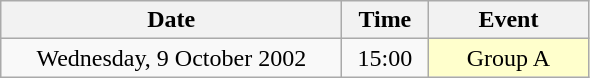<table class = "wikitable" style="text-align:center;">
<tr>
<th width=220>Date</th>
<th width=50>Time</th>
<th width=100>Event</th>
</tr>
<tr>
<td>Wednesday, 9 October 2002</td>
<td>15:00</td>
<td bgcolor=ffffcc>Group A</td>
</tr>
</table>
